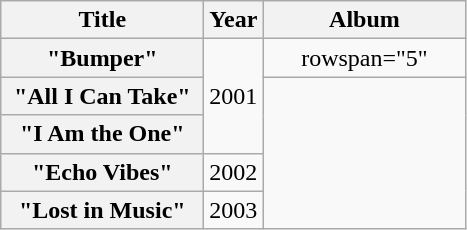<table class="wikitable plainrowheaders" style="text-align:center;">
<tr>
<th scope="col" style="width:8em;">Title</th>
<th scope="col" style="width:1em;">Year</th>
<th scope="col" style="width:8em;">Album</th>
</tr>
<tr>
<th scope="row">"Bumper"</th>
<td rowspan="3">2001</td>
<td>rowspan="5" </td>
</tr>
<tr>
<th scope="row">"All I Can Take"</th>
</tr>
<tr>
<th scope="row">"I Am the One"</th>
</tr>
<tr>
<th scope="row">"Echo Vibes"</th>
<td>2002</td>
</tr>
<tr>
<th scope="row">"Lost in Music"</th>
<td>2003</td>
</tr>
</table>
